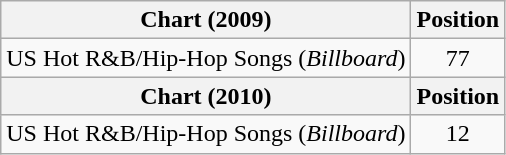<table class="wikitable">
<tr>
<th>Chart (2009)</th>
<th>Position</th>
</tr>
<tr>
<td>US Hot R&B/Hip-Hop Songs (<em>Billboard</em>)</td>
<td style="text-align:center">77</td>
</tr>
<tr>
<th>Chart (2010)</th>
<th>Position</th>
</tr>
<tr>
<td>US Hot R&B/Hip-Hop Songs (<em>Billboard</em>)</td>
<td style="text-align:center">12</td>
</tr>
</table>
